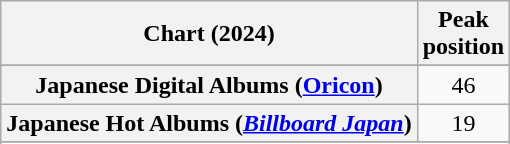<table class="wikitable sortable plainrowheaders" style="text-align:center">
<tr>
<th scope="col">Chart (2024)</th>
<th scope="col">Peak<br>position</th>
</tr>
<tr>
</tr>
<tr>
</tr>
<tr>
</tr>
<tr>
<th scope="row">Japanese Digital Albums (<a href='#'>Oricon</a>)</th>
<td>46</td>
</tr>
<tr>
<th scope="row">Japanese Hot Albums (<em><a href='#'>Billboard Japan</a></em>)</th>
<td>19</td>
</tr>
<tr>
</tr>
<tr>
</tr>
<tr>
</tr>
<tr>
</tr>
<tr>
</tr>
</table>
